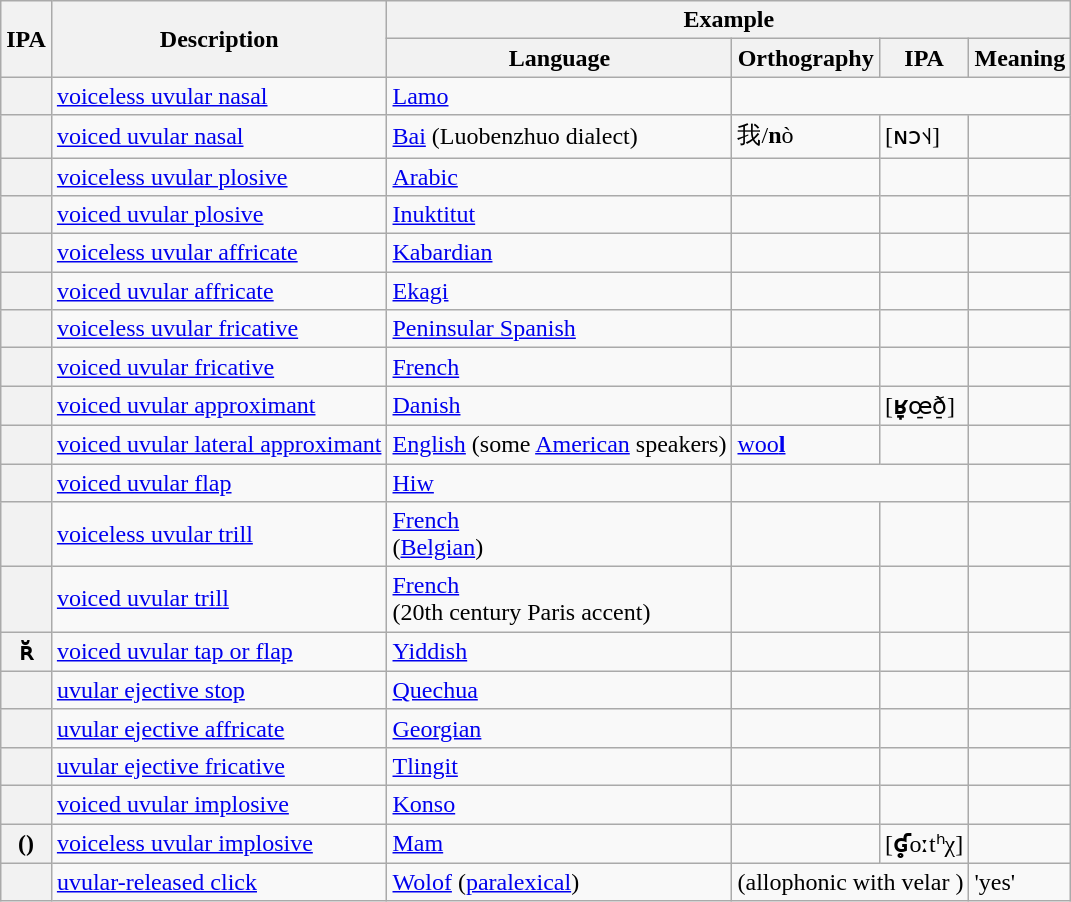<table class=wikitable>
<tr>
<th rowspan="2">IPA</th>
<th rowspan="2">Description</th>
<th colspan="4">Example</th>
</tr>
<tr>
<th>Language</th>
<th>Orthography</th>
<th>IPA</th>
<th>Meaning</th>
</tr>
<tr>
<th></th>
<td><a href='#'>voiceless uvular nasal</a></td>
<td><a href='#'>Lamo</a></td>
<td colspan=3></td>
</tr>
<tr>
<th></th>
<td><a href='#'>voiced uvular nasal</a></td>
<td><a href='#'>Bai</a> (Luobenzhuo dialect)</td>
<td>我/<strong>n</strong>ò</td>
<td>[ɴɔ˦˨]</td>
<td></td>
</tr>
<tr>
<th></th>
<td><a href='#'>voiceless uvular plosive</a></td>
<td><a href='#'>Arabic</a></td>
<td> </td>
<td></td>
<td></td>
</tr>
<tr>
<th></th>
<td><a href='#'>voiced uvular plosive</a></td>
<td><a href='#'>Inuktitut</a></td>
<td></td>
<td></td>
<td></td>
</tr>
<tr>
<th></th>
<td><a href='#'>voiceless uvular affricate</a></td>
<td><a href='#'>Kabardian</a></td>
<td></td>
<td></td>
<td></td>
</tr>
<tr>
<th></th>
<td><a href='#'>voiced uvular affricate</a></td>
<td><a href='#'>Ekagi</a></td>
<td></td>
<td></td>
<td></td>
</tr>
<tr>
<th></th>
<td><a href='#'>voiceless uvular fricative</a></td>
<td><a href='#'>Peninsular Spanish</a></td>
<td></td>
<td></td>
<td></td>
</tr>
<tr>
<th></th>
<td><a href='#'>voiced uvular fricative</a></td>
<td><a href='#'>French</a></td>
<td></td>
<td></td>
<td></td>
</tr>
<tr>
<th></th>
<td><a href='#'>voiced uvular approximant</a></td>
<td><a href='#'>Danish</a></td>
<td></td>
<td>[<strong>ʁ̞</strong>œ̠ð̠]</td>
<td></td>
</tr>
<tr>
<th></th>
<td><a href='#'>voiced uvular lateral approximant</a></td>
<td><a href='#'>English</a> (some <a href='#'>American</a> speakers)</td>
<td><a href='#'>woo<strong>l</strong></a></td>
<td></td>
<td></td>
</tr>
<tr>
<th></th>
<td><a href='#'>voiced uvular flap</a></td>
<td><a href='#'>Hiw</a></td>
<td colspan=2 align=center></td>
<td></td>
</tr>
<tr>
<th></th>
<td><a href='#'>voiceless uvular trill</a></td>
<td><a href='#'>French</a><br>(<a href='#'>Belgian</a>)</td>
<td></td>
<td></td>
<td></td>
</tr>
<tr>
<th></th>
<td><a href='#'>voiced uvular trill</a></td>
<td><a href='#'>French</a><br>(20th century Paris accent)</td>
<td></td>
<td></td>
<td></td>
</tr>
<tr>
<th>ʀ̆</th>
<td><a href='#'>voiced uvular tap or flap</a></td>
<td><a href='#'>Yiddish</a></td>
<td></td>
<td></td>
<td></td>
</tr>
<tr>
<th></th>
<td><a href='#'>uvular ejective stop</a></td>
<td><a href='#'>Quechua</a></td>
<td></td>
<td></td>
<td></td>
</tr>
<tr>
<th></th>
<td><a href='#'>uvular ejective affricate</a></td>
<td><a href='#'>Georgian</a></td>
<td> </td>
<td></td>
<td></td>
</tr>
<tr>
<th></th>
<td><a href='#'>uvular ejective fricative</a></td>
<td><a href='#'>Tlingit</a></td>
<td></td>
<td></td>
<td></td>
</tr>
<tr>
<th></th>
<td><a href='#'>voiced uvular implosive</a></td>
<td><a href='#'>Konso</a></td>
<td></td>
<td></td>
<td></td>
</tr>
<tr>
<th> ()</th>
<td><a href='#'>voiceless uvular implosive</a></td>
<td><a href='#'>Mam</a></td>
<td></td>
<td>[<strong>ʛ̥</strong>oːtʰχ]</td>
<td></td>
</tr>
<tr>
<th></th>
<td><a href='#'>uvular-released click</a></td>
<td><a href='#'>Wolof</a> (<a href='#'>paralexical</a>)</td>
<td colspan=2> (allophonic with velar )</td>
<td>'yes'</td>
</tr>
</table>
